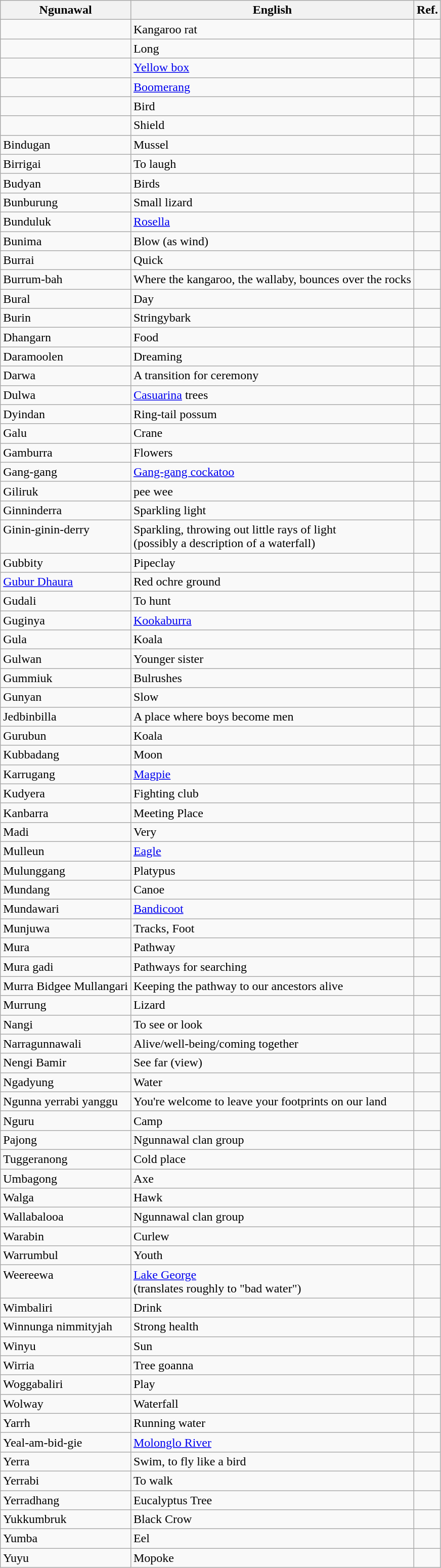<table class="wikitable sortable plainrowheaders">
<tr valign="top">
<th scope="col">Ngunawal</th>
<th scope="col">English</th>
<th scope="col" class="unsortable">Ref.</th>
</tr>
<tr valign="top">
<td></td>
<td>Kangaroo rat</td>
<td></td>
</tr>
<tr valign="top">
<td></td>
<td>Long</td>
<td></td>
</tr>
<tr valign="top">
<td></td>
<td><a href='#'>Yellow box</a></td>
<td></td>
</tr>
<tr valign="top">
<td></td>
<td><a href='#'>Boomerang</a></td>
<td></td>
</tr>
<tr valign="top">
<td></td>
<td>Bird</td>
<td></td>
</tr>
<tr valign="top">
<td></td>
<td>Shield</td>
<td></td>
</tr>
<tr valign="top">
<td>Bindugan</td>
<td>Mussel</td>
<td></td>
</tr>
<tr valign="top">
<td>Birrigai</td>
<td>To laugh</td>
<td></td>
</tr>
<tr valign="top">
<td>Budyan</td>
<td>Birds</td>
<td></td>
</tr>
<tr valign="top">
<td>Bunburung</td>
<td>Small lizard</td>
<td></td>
</tr>
<tr valign="top">
<td>Bunduluk</td>
<td><a href='#'>Rosella</a></td>
<td></td>
</tr>
<tr valign="top">
<td>Bunima</td>
<td>Blow (as wind)</td>
<td></td>
</tr>
<tr valign="top">
<td>Burrai</td>
<td>Quick</td>
<td></td>
</tr>
<tr valign="top">
<td>Burrum-bah</td>
<td>Where the kangaroo, the wallaby, bounces over the rocks</td>
<td></td>
</tr>
<tr valign="top">
<td>Bural</td>
<td>Day</td>
<td></td>
</tr>
<tr valign="top">
<td>Burin</td>
<td>Stringybark</td>
<td></td>
</tr>
<tr valign="top">
<td>Dhangarn</td>
<td>Food</td>
<td></td>
</tr>
<tr valign="top">
<td>Daramoolen</td>
<td>Dreaming</td>
<td></td>
</tr>
<tr valign="top">
<td>Darwa</td>
<td>A transition for ceremony</td>
<td></td>
</tr>
<tr valign="top">
<td>Dulwa</td>
<td><a href='#'>Casuarina</a> trees</td>
<td></td>
</tr>
<tr valign="top">
<td>Dyindan</td>
<td>Ring-tail possum</td>
<td></td>
</tr>
<tr valign="top">
<td>Galu</td>
<td>Crane</td>
<td></td>
</tr>
<tr valign="top">
<td>Gamburra</td>
<td>Flowers</td>
<td></td>
</tr>
<tr valign="top">
<td>Gang-gang</td>
<td><a href='#'>Gang-gang cockatoo</a></td>
<td></td>
</tr>
<tr valign="top">
<td>Giliruk</td>
<td>pee wee</td>
<td></td>
</tr>
<tr valign="top">
<td>Ginninderra</td>
<td>Sparkling light</td>
<td></td>
</tr>
<tr valign="top">
<td>Ginin-ginin-derry</td>
<td>Sparkling, throwing out little rays of light<br>(possibly a description of a waterfall)</td>
<td></td>
</tr>
<tr valign="top">
<td>Gubbity</td>
<td>Pipeclay</td>
<td></td>
</tr>
<tr valign="top">
<td><a href='#'>Gubur Dhaura</a></td>
<td>Red ochre ground</td>
<td></td>
</tr>
<tr valign="top">
<td>Gudali</td>
<td>To hunt</td>
<td></td>
</tr>
<tr valign="top">
<td>Guginya</td>
<td><a href='#'>Kookaburra</a></td>
<td></td>
</tr>
<tr valign="top">
<td>Gula</td>
<td>Koala</td>
<td></td>
</tr>
<tr valign="top">
<td>Gulwan</td>
<td>Younger sister</td>
<td></td>
</tr>
<tr valign="top">
<td>Gummiuk</td>
<td>Bulrushes</td>
<td></td>
</tr>
<tr valign="top">
<td>Gunyan</td>
<td>Slow</td>
<td></td>
</tr>
<tr valign="top">
<td>Jedbinbilla</td>
<td>A place where boys become men</td>
<td></td>
</tr>
<tr valign="top">
<td>Gurubun</td>
<td>Koala</td>
<td></td>
</tr>
<tr valign="top">
<td>Kubbadang</td>
<td>Moon</td>
<td></td>
</tr>
<tr valign="top">
<td>Karrugang</td>
<td><a href='#'>Magpie</a></td>
<td></td>
</tr>
<tr valign="top">
<td>Kudyera</td>
<td>Fighting club</td>
<td></td>
</tr>
<tr>
<td>Kanbarra</td>
<td>Meeting Place</td>
<td></td>
</tr>
<tr valign="top">
<td>Madi</td>
<td>Very</td>
<td></td>
</tr>
<tr valign="top">
<td>Mulleun</td>
<td><a href='#'>Eagle</a></td>
<td></td>
</tr>
<tr valign="top">
<td>Mulunggang</td>
<td>Platypus</td>
<td></td>
</tr>
<tr valign="top">
<td>Mundang</td>
<td>Canoe</td>
<td></td>
</tr>
<tr valign="top">
<td>Mundawari</td>
<td><a href='#'>Bandicoot</a></td>
<td></td>
</tr>
<tr valign="top">
<td>Munjuwa</td>
<td>Tracks, Foot</td>
<td></td>
</tr>
<tr valign="top">
<td>Mura</td>
<td>Pathway</td>
<td></td>
</tr>
<tr valign="top">
<td>Mura gadi</td>
<td>Pathways for searching</td>
<td></td>
</tr>
<tr valign="top">
<td>Murra Bidgee Mullangari</td>
<td>Keeping the pathway to our ancestors alive</td>
<td></td>
</tr>
<tr valign="top">
<td>Murrung</td>
<td>Lizard</td>
<td></td>
</tr>
<tr valign="top">
<td>Nangi</td>
<td>To see or look</td>
<td></td>
</tr>
<tr valign="top">
<td>Narragunnawali</td>
<td>Alive/well-being/coming together</td>
<td></td>
</tr>
<tr valign="top">
<td>Nengi Bamir</td>
<td>See far (view)</td>
<td></td>
</tr>
<tr valign="top">
<td>Ngadyung</td>
<td>Water</td>
<td></td>
</tr>
<tr valign="top">
<td>Ngunna yerrabi yanggu</td>
<td>You're welcome to leave your footprints on our land</td>
<td></td>
</tr>
<tr valign="top">
<td>Nguru</td>
<td>Camp</td>
<td></td>
</tr>
<tr valign="top">
<td>Pajong</td>
<td>Ngunnawal clan group</td>
<td></td>
</tr>
<tr valign="top">
<td>Tuggeranong</td>
<td>Cold place</td>
<td></td>
</tr>
<tr valign="top">
<td>Umbagong</td>
<td>Axe</td>
<td></td>
</tr>
<tr valign="top">
<td>Walga</td>
<td>Hawk</td>
<td></td>
</tr>
<tr valign="top">
<td>Wallabalooa</td>
<td>Ngunnawal clan group</td>
<td></td>
</tr>
<tr valign="top">
<td>Warabin</td>
<td>Curlew</td>
<td></td>
</tr>
<tr valign="top">
<td>Warrumbul</td>
<td>Youth</td>
<td></td>
</tr>
<tr valign="top">
<td>Weereewa</td>
<td><a href='#'>Lake George</a><br>(translates roughly to "bad water")</td>
<td></td>
</tr>
<tr valign="top">
<td>Wimbaliri</td>
<td>Drink</td>
<td></td>
</tr>
<tr valign="top">
<td>Winnunga nimmityjah</td>
<td>Strong health</td>
<td></td>
</tr>
<tr valign="top">
<td>Winyu</td>
<td>Sun</td>
<td></td>
</tr>
<tr valign="top">
<td>Wirria</td>
<td>Tree goanna</td>
<td></td>
</tr>
<tr valign="top">
<td>Woggabaliri</td>
<td>Play</td>
<td></td>
</tr>
<tr valign="top">
<td>Wolway</td>
<td>Waterfall</td>
<td></td>
</tr>
<tr valign="top">
<td>Yarrh</td>
<td>Running water</td>
<td></td>
</tr>
<tr valign="top">
<td>Yeal-am-bid-gie</td>
<td><a href='#'>Molonglo River</a></td>
<td></td>
</tr>
<tr valign="top">
<td>Yerra</td>
<td>Swim, to fly like a bird</td>
<td></td>
</tr>
<tr valign="top">
<td>Yerrabi</td>
<td>To walk</td>
<td></td>
</tr>
<tr valign="top">
<td>Yerradhang</td>
<td>Eucalyptus Tree</td>
<td></td>
</tr>
<tr valign="top">
<td>Yukkumbruk</td>
<td>Black Crow</td>
<td></td>
</tr>
<tr valign="top">
<td>Yumba</td>
<td>Eel</td>
<td></td>
</tr>
<tr valign="top">
<td>Yuyu</td>
<td>Mopoke</td>
<td></td>
</tr>
</table>
